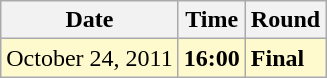<table class="wikitable">
<tr>
<th>Date</th>
<th>Time</th>
<th>Round</th>
</tr>
<tr style=background:lemonchiffon>
<td>October 24, 2011</td>
<td><strong>16:00</strong></td>
<td><strong>Final</strong></td>
</tr>
</table>
